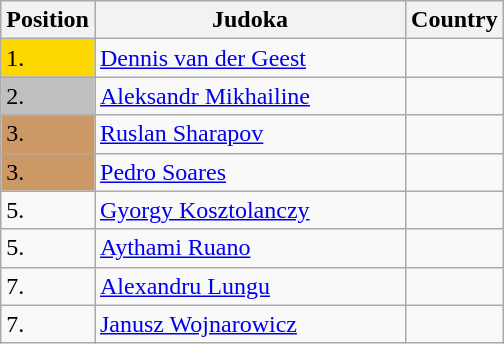<table class=wikitable>
<tr>
<th width=10>Position</th>
<th width=200>Judoka</th>
<th width=10>Country</th>
</tr>
<tr>
<td bgcolor=gold>1.</td>
<td><a href='#'>Dennis van der Geest</a></td>
<td></td>
</tr>
<tr>
<td bgcolor="silver">2.</td>
<td><a href='#'>Aleksandr Mikhailine</a></td>
<td></td>
</tr>
<tr>
<td bgcolor="CC9966">3.</td>
<td><a href='#'>Ruslan Sharapov</a></td>
<td></td>
</tr>
<tr>
<td bgcolor="CC9966">3.</td>
<td><a href='#'>Pedro Soares</a></td>
<td></td>
</tr>
<tr>
<td>5.</td>
<td><a href='#'>Gyorgy Kosztolanczy</a></td>
<td></td>
</tr>
<tr>
<td>5.</td>
<td><a href='#'>Aythami Ruano</a></td>
<td></td>
</tr>
<tr>
<td>7.</td>
<td><a href='#'>Alexandru Lungu</a></td>
<td></td>
</tr>
<tr>
<td>7.</td>
<td><a href='#'>Janusz Wojnarowicz</a></td>
<td></td>
</tr>
</table>
